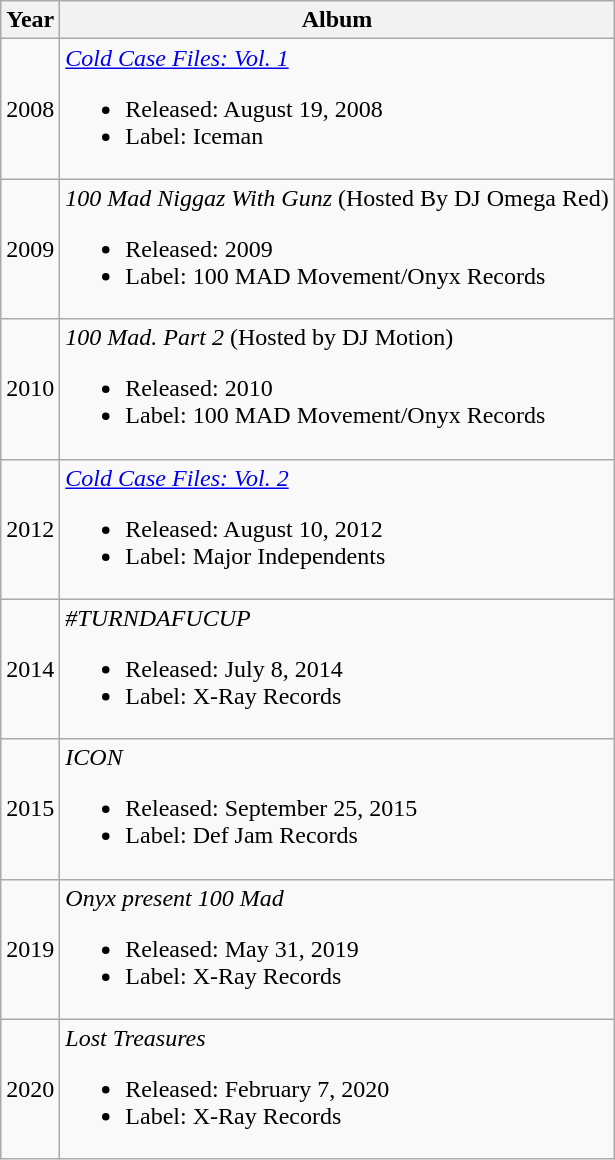<table class="wikitable" style="text-align:center;">
<tr>
<th>Year</th>
<th>Album</th>
</tr>
<tr>
<td>2008</td>
<td style="text-align:left;"><em><a href='#'>Cold Case Files: Vol. 1</a></em><br><ul><li>Released: August 19, 2008</li><li>Label: Iceman</li></ul></td>
</tr>
<tr>
<td>2009</td>
<td style="text-align:left;"><em>100 Mad Niggaz With Gunz</em> (Hosted By DJ Omega Red)<br><ul><li>Released: 2009</li><li>Label: 100 MAD Movement/Onyx Records</li></ul></td>
</tr>
<tr>
<td>2010</td>
<td style="text-align:left;"><em>100 Mad. Part 2</em> (Hosted by DJ Motion)<br><ul><li>Released: 2010</li><li>Label: 100 MAD Movement/Onyx Records</li></ul></td>
</tr>
<tr>
<td>2012</td>
<td style="text-align:left;"><em><a href='#'>Cold Case Files: Vol. 2</a></em><br><ul><li>Released: August 10, 2012</li><li>Label: Major Independents</li></ul></td>
</tr>
<tr>
<td>2014</td>
<td style="text-align:left;"><em>#TURNDAFUCUP</em><br><ul><li>Released: July 8, 2014</li><li>Label: X-Ray Records</li></ul></td>
</tr>
<tr>
<td>2015</td>
<td style="text-align:left;"><em>ICON</em><br><ul><li>Released: September 25, 2015</li><li>Label: Def Jam Records</li></ul></td>
</tr>
<tr>
<td>2019</td>
<td style="text-align:left;"><em>Onyx present 100 Mad</em><br><ul><li>Released: May 31, 2019</li><li>Label: X-Ray Records</li></ul></td>
</tr>
<tr>
<td>2020</td>
<td style="text-align:left;"><em>Lost Treasures</em><br><ul><li>Released: February 7, 2020</li><li>Label: X-Ray Records</li></ul></td>
</tr>
</table>
